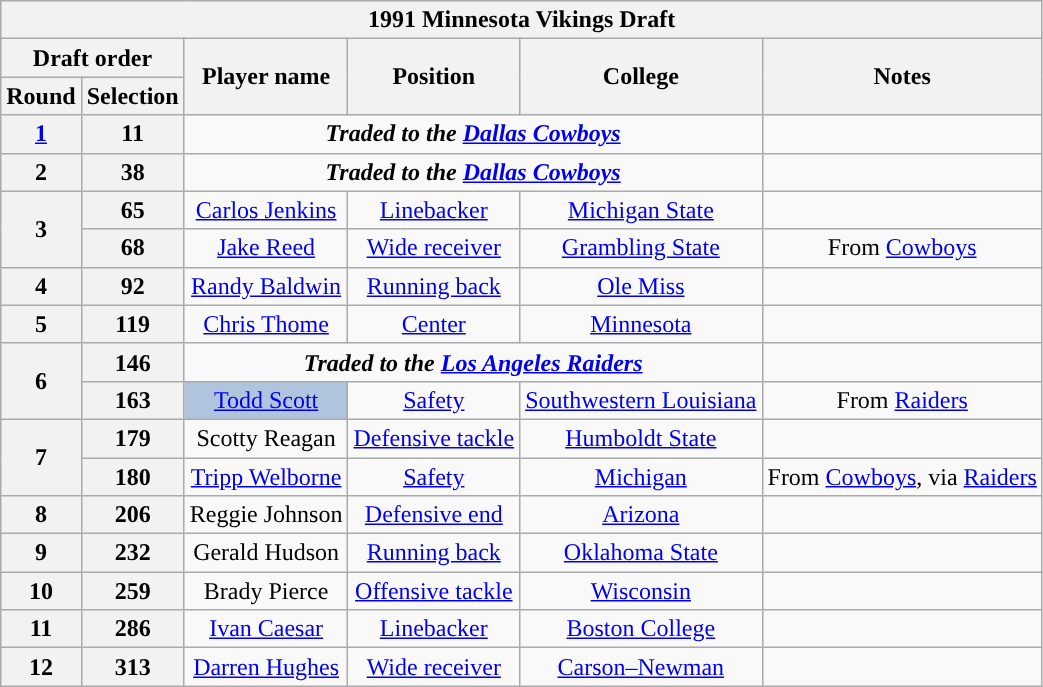<table class="wikitable" style="text-align:center">
<tr>
<th colspan="6">1991 Minnesota Vikings Draft</th>
</tr>
<tr>
<th colspan="2">Draft order</th>
<th rowspan="2">Player name</th>
<th rowspan="2">Position</th>
<th rowspan="2">College</th>
<th rowspan="2">Notes</th>
</tr>
<tr>
<th>Round</th>
<th>Selection</th>
</tr>
<tr>
<th><a href='#'>1</a></th>
<th>11</th>
<td colspan="3"><strong><em>Traded to the <a href='#'>Dallas Cowboys</a></em></strong></td>
<td></td>
</tr>
<tr>
<th>2</th>
<th>38</th>
<td colspan="3"><strong><em>Traded to the <a href='#'>Dallas Cowboys</a></em></strong></td>
<td></td>
</tr>
<tr>
<th rowspan="2">3</th>
<th>65</th>
<td><a href='#'>Carlos Jenkins</a></td>
<td><a href='#'>Linebacker</a></td>
<td><a href='#'>Michigan State</a></td>
<td></td>
</tr>
<tr>
<th>68</th>
<td><a href='#'>Jake Reed</a></td>
<td><a href='#'>Wide receiver</a></td>
<td><a href='#'>Grambling State</a></td>
<td>From <a href='#'>Cowboys</a></td>
</tr>
<tr>
<th>4</th>
<th>92</th>
<td><a href='#'>Randy Baldwin</a></td>
<td><a href='#'>Running back</a></td>
<td><a href='#'>Ole Miss</a></td>
<td></td>
</tr>
<tr>
<th>5</th>
<th>119</th>
<td><a href='#'>Chris Thome</a></td>
<td><a href='#'>Center</a></td>
<td><a href='#'>Minnesota</a></td>
<td></td>
</tr>
<tr>
<th rowspan="2">6</th>
<th>146</th>
<td colspan="3"><strong><em>Traded to the <a href='#'>Los Angeles Raiders</a></em></strong></td>
<td></td>
</tr>
<tr>
<th>163</th>
<td bgcolor=lightsteelblue><a href='#'>Todd Scott</a></td>
<td><a href='#'>Safety</a></td>
<td><a href='#'>Southwestern Louisiana</a></td>
<td>From <a href='#'>Raiders</a></td>
</tr>
<tr>
<th rowspan="2">7</th>
<th>179</th>
<td>Scotty Reagan</td>
<td><a href='#'>Defensive tackle</a></td>
<td><a href='#'>Humboldt State</a></td>
<td></td>
</tr>
<tr>
<th>180</th>
<td><a href='#'>Tripp Welborne</a></td>
<td><a href='#'>Safety</a></td>
<td><a href='#'>Michigan</a></td>
<td>From <a href='#'>Cowboys</a>, via <a href='#'>Raiders</a></td>
</tr>
<tr>
<th>8</th>
<th>206</th>
<td>Reggie Johnson</td>
<td><a href='#'>Defensive end</a></td>
<td><a href='#'>Arizona</a></td>
<td></td>
</tr>
<tr>
<th>9</th>
<th>232</th>
<td>Gerald Hudson</td>
<td><a href='#'>Running back</a></td>
<td><a href='#'>Oklahoma State</a></td>
<td></td>
</tr>
<tr>
<th>10</th>
<th>259</th>
<td>Brady Pierce</td>
<td><a href='#'>Offensive tackle</a></td>
<td><a href='#'>Wisconsin</a></td>
<td></td>
</tr>
<tr>
<th>11</th>
<th>286</th>
<td><a href='#'>Ivan Caesar</a></td>
<td><a href='#'>Linebacker</a></td>
<td><a href='#'>Boston College</a></td>
<td></td>
</tr>
<tr>
<th>12</th>
<th>313</th>
<td><a href='#'>Darren Hughes</a></td>
<td><a href='#'>Wide receiver</a></td>
<td><a href='#'>Carson–Newman</a></td>
<td></td>
</tr>
</table>
